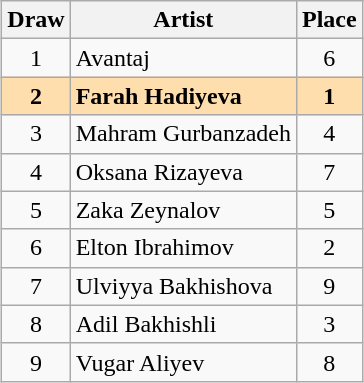<table class="sortable wikitable" style="margin: 1em auto 1em auto; text-align:center">
<tr>
<th>Draw</th>
<th>Artist</th>
<th>Place</th>
</tr>
<tr>
<td>1</td>
<td align="left">Avantaj</td>
<td>6</td>
</tr>
<tr style="font-weight:bold; background:navajowhite;">
<td>2</td>
<td align="left">Farah Hadiyeva</td>
<td>1</td>
</tr>
<tr>
<td>3</td>
<td align="left">Mahram Gurbanzadeh</td>
<td>4</td>
</tr>
<tr>
<td>4</td>
<td align="left">Oksana Rizayeva</td>
<td>7</td>
</tr>
<tr>
<td>5</td>
<td align="left">Zaka Zeynalov</td>
<td>5</td>
</tr>
<tr>
<td>6</td>
<td align="left">Elton Ibrahimov</td>
<td>2</td>
</tr>
<tr>
<td>7</td>
<td align="left">Ulviyya Bakhishova</td>
<td>9</td>
</tr>
<tr>
<td>8</td>
<td align="left">Adil Bakhishli</td>
<td>3</td>
</tr>
<tr>
<td>9</td>
<td align="left">Vugar Aliyev</td>
<td>8</td>
</tr>
</table>
